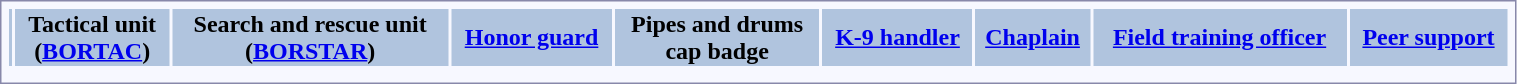<table style="border:1px solid #8888aa; background:#f7f8ff; padding:3px; font-size:100%; margin:0 9px 9px 0; width:80%;">
<tr style="background:lightsteelblue;">
<th></th>
<th>Tactical unit <br>(<a href='#'>BORTAC</a>)</th>
<th>Search and rescue unit<br>(<a href='#'>BORSTAR</a>)</th>
<th><a href='#'>Honor guard</a></th>
<th>Pipes and drums<br> cap badge</th>
<th><a href='#'>K-9 handler</a></th>
<th><a href='#'>Chaplain</a></th>
<th><a href='#'>Field training officer</a></th>
<th><a href='#'>Peer support</a></th>
</tr>
<tr>
<td></td>
<td style="text-align:center;"></td>
<td style="text-align:center;"></td>
<td style="text-align:center;"></td>
<td style="text-align:center;"></td>
<td style="text-align:center;"></td>
<td style="text-align:center;"></td>
<td style="text-align:center;"></td>
<td style="text-align:center;"></td>
</tr>
<tr style="text-align:center;">
</tr>
</table>
